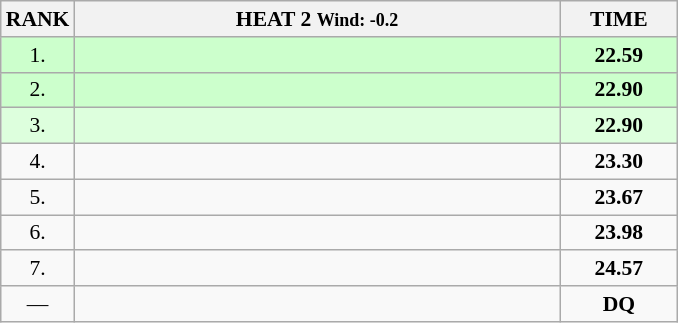<table class="wikitable" style="border-collapse: collapse; font-size: 90%;">
<tr>
<th>RANK</th>
<th style="width: 22em">HEAT 2 <small>Wind: -0.2</small></th>
<th style="width: 5em">TIME</th>
</tr>
<tr style="background:#ccffcc;">
<td align="center">1.</td>
<td></td>
<td align="center"><strong>22.59</strong></td>
</tr>
<tr style="background:#ccffcc;">
<td align="center">2.</td>
<td></td>
<td align="center"><strong>22.90</strong></td>
</tr>
<tr style="background:#ddffdd;">
<td align="center">3.</td>
<td></td>
<td align="center"><strong>22.90</strong></td>
</tr>
<tr>
<td align="center">4.</td>
<td></td>
<td align="center"><strong>23.30</strong></td>
</tr>
<tr>
<td align="center">5.</td>
<td></td>
<td align="center"><strong>23.67</strong></td>
</tr>
<tr>
<td align="center">6.</td>
<td></td>
<td align="center"><strong>23.98</strong></td>
</tr>
<tr>
<td align="center">7.</td>
<td></td>
<td align="center"><strong>24.57</strong></td>
</tr>
<tr>
<td align="center">—</td>
<td></td>
<td align="center"><strong>DQ</strong></td>
</tr>
</table>
